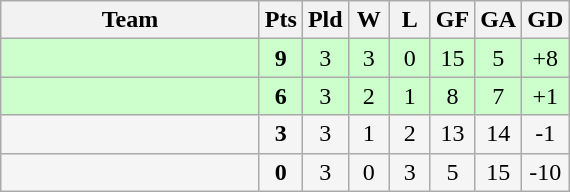<table class="wikitable" style="text-align:center;">
<tr>
<th width=165>Team</th>
<th width=20>Pts</th>
<th width=20>Pld</th>
<th width=20>W</th>
<th width=20>L</th>
<th width=20>GF</th>
<th width=20>GA</th>
<th width=20>GD</th>
</tr>
<tr align=center style="background:#ccffcc;">
<td style="text-align:left;"></td>
<td><strong>9</strong></td>
<td>3</td>
<td>3</td>
<td>0</td>
<td>15</td>
<td>5</td>
<td>+8</td>
</tr>
<tr align=center style="background:#ccffcc;">
<td style="text-align:left;"></td>
<td><strong>6</strong></td>
<td>3</td>
<td>2</td>
<td>1</td>
<td>8</td>
<td>7</td>
<td>+1</td>
</tr>
<tr align=center style="background:#f5f5f5;">
<td style="text-align:left;"></td>
<td><strong>3</strong></td>
<td>3</td>
<td>1</td>
<td>2</td>
<td>13</td>
<td>14</td>
<td>-1</td>
</tr>
<tr align=center style="background:#f5f5f5;">
<td style="text-align:left;"></td>
<td><strong>0</strong></td>
<td>3</td>
<td>0</td>
<td>3</td>
<td>5</td>
<td>15</td>
<td>-10</td>
</tr>
</table>
